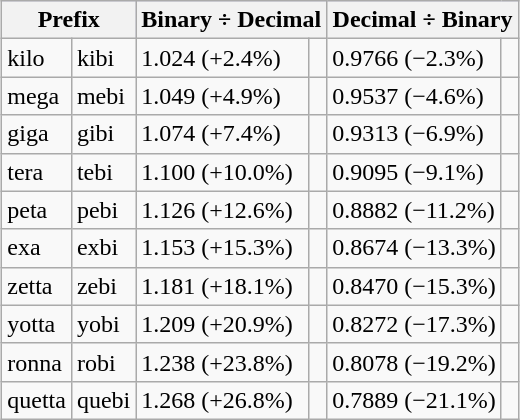<table class="wikitable" style="margin: auto;">
<tr style="background:#ccf;">
<th colspan="2">Prefix</th>
<th colspan="2">Binary ÷ Decimal</th>
<th colspan="2">Decimal ÷ Binary</th>
</tr>
<tr id="binary vs decimal kilo-">
<td>kilo</td>
<td>kibi</td>
<td>1.024  (+2.4%)</td>
<td class="nowrap"><div><div> </div></div></td>
<td>0.9766  (−2.3%)</td>
<td class="nowrap"><div><div> </div></div></td>
</tr>
<tr id="binary vs decimal mega-">
<td>mega</td>
<td>mebi</td>
<td>1.049  (+4.9%)</td>
<td class="nowrap"><div><div> </div></div></td>
<td>0.9537  (−4.6%)</td>
<td class="nowrap"><div><div> </div></div></td>
</tr>
<tr id="binary vs decimal giga-">
<td>giga</td>
<td>gibi</td>
<td>1.074  (+7.4%)</td>
<td class="nowrap"><div><div> </div></div></td>
<td>0.9313  (−6.9%)</td>
<td class="nowrap"><div><div> </div></div></td>
</tr>
<tr id="binary vs decimal tera-">
<td>tera</td>
<td>tebi</td>
<td>1.100 (+10.0%)</td>
<td class="nowrap"><div><div> </div></div></td>
<td>0.9095  (−9.1%)</td>
<td class="nowrap"><div><div> </div></div></td>
</tr>
<tr id="binary vs decimal peta-">
<td>peta</td>
<td>pebi</td>
<td>1.126 (+12.6%)</td>
<td class="nowrap"><div><div> </div></div></td>
<td>0.8882 (−11.2%)</td>
<td class="nowrap"><div><div> </div></div></td>
</tr>
<tr id="binary vs decimal exa-">
<td>exa</td>
<td>exbi</td>
<td>1.153 (+15.3%)</td>
<td class="nowrap"><div><div> </div></div></td>
<td>0.8674 (−13.3%)</td>
<td class="nowrap"><div><div> </div></div></td>
</tr>
<tr id="binary vs decimal zetta-">
<td>zetta</td>
<td>zebi</td>
<td>1.181 (+18.1%)</td>
<td class="nowrap"><div><div> </div></div></td>
<td>0.8470 (−15.3%)</td>
<td class="nowrap"><div><div> </div></div></td>
</tr>
<tr id="binary vs decimal yotta-">
<td>yotta</td>
<td>yobi</td>
<td>1.209 (+20.9%)</td>
<td class="nowrap"><div><div> </div></div></td>
<td>0.8272 (−17.3%)</td>
<td class="nowrap"><div><div> </div></div></td>
</tr>
<tr id="binary vs decimal yotta-">
<td>ronna</td>
<td>robi</td>
<td>1.238 (+23.8%)</td>
<td class="nowrap"><div><div> </div></div></td>
<td>0.8078 (−19.2%)</td>
<td class="nowrap"><div><div> </div></div></td>
</tr>
<tr id="binary vs decimal yotta-">
<td>quetta</td>
<td>quebi</td>
<td>1.268 (+26.8%)</td>
<td class="nowrap"><div><div> </div></div></td>
<td>0.7889 (−21.1%)</td>
<td class="nowrap"><div><div> </div></div></td>
</tr>
</table>
